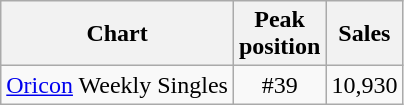<table class="wikitable">
<tr>
<th>Chart</th>
<th>Peak<br>position</th>
<th>Sales</th>
</tr>
<tr>
<td><a href='#'>Oricon</a> Weekly Singles</td>
<td style="text-align:center;">#39</td>
<td style="text-align:center;">10,930</td>
</tr>
</table>
